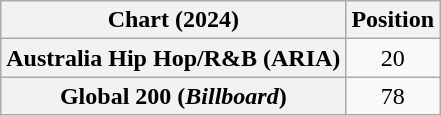<table class="wikitable sortable plainrowheaders" style="text-align:center">
<tr>
<th scope="col">Chart (2024)</th>
<th scope="col">Position</th>
</tr>
<tr>
<th scope="row">Australia Hip Hop/R&B (ARIA)</th>
<td>20</td>
</tr>
<tr>
<th scope="row">Global 200 (<em>Billboard</em>)</th>
<td>78</td>
</tr>
</table>
